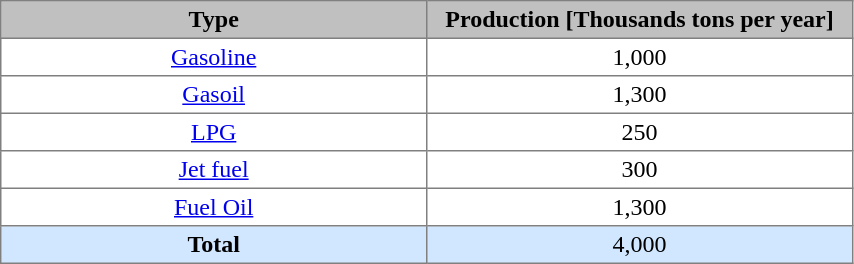<table cellpadding=3 cellspacing=0 width=45% width=45% border=1 style="border-collapse:collapse"|>
<tr align=center>
<th bgcolor=silver width=50%>Type</th>
<th bgcolor=silver width=50%>Production [Thousands tons per year]</th>
</tr>
<tr align=center>
<td><a href='#'>Gasoline</a></td>
<td>1,000</td>
</tr>
<tr align=center>
<td><a href='#'>Gasoil</a></td>
<td>1,300</td>
</tr>
<tr align=center>
<td><a href='#'>LPG</a></td>
<td>250</td>
</tr>
<tr align=center>
<td><a href='#'>Jet fuel</a></td>
<td>300</td>
</tr>
<tr align=center>
<td><a href='#'>Fuel Oil</a></td>
<td>1,300</td>
</tr>
<tr align=center bgcolor=D0E7FF>
<td><strong>Total</strong></td>
<td>4,000</td>
</tr>
</table>
